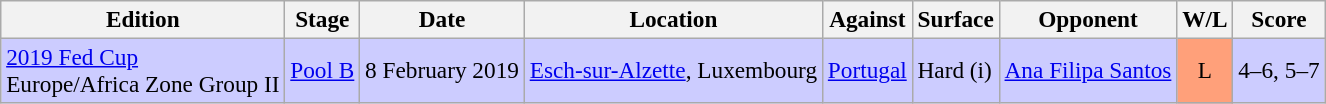<table class=wikitable style=font-size:97%>
<tr>
<th>Edition</th>
<th>Stage</th>
<th>Date</th>
<th>Location</th>
<th>Against</th>
<th>Surface</th>
<th>Opponent</th>
<th>W/L</th>
<th>Score</th>
</tr>
<tr style="background:#CCCCFF;">
<td><a href='#'>2019 Fed Cup</a> <br> Europe/Africa Zone Group II</td>
<td><a href='#'>Pool B</a></td>
<td>8 February 2019</td>
<td><a href='#'>Esch-sur-Alzette</a>, Luxembourg</td>
<td> <a href='#'>Portugal</a></td>
<td>Hard (i)</td>
<td><a href='#'>Ana Filipa Santos</a></td>
<td style="text-align:center; background:#ffa07a;">L</td>
<td>4–6, 5–7</td>
</tr>
</table>
